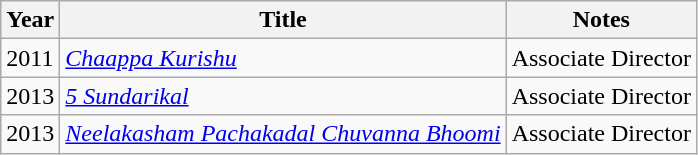<table class=wikitable>
<tr>
<th>Year</th>
<th>Title</th>
<th>Notes</th>
</tr>
<tr>
<td>2011</td>
<td><em><a href='#'>Chaappa Kurishu</a></em></td>
<td>Associate Director</td>
</tr>
<tr>
<td>2013</td>
<td><em><a href='#'>5 Sundarikal</a></em></td>
<td>Associate Director</td>
</tr>
<tr>
<td>2013</td>
<td><em><a href='#'>Neelakasham Pachakadal Chuvanna Bhoomi</a></em></td>
<td>Associate Director</td>
</tr>
</table>
